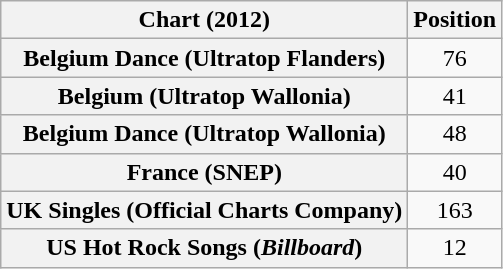<table class="wikitable plainrowheaders sortable">
<tr>
<th scope="col">Chart (2012)</th>
<th scope="col">Position</th>
</tr>
<tr>
<th scope="row">Belgium Dance (Ultratop Flanders)</th>
<td style="text-align:center;">76</td>
</tr>
<tr>
<th scope="row">Belgium (Ultratop Wallonia)</th>
<td style="text-align:center;">41</td>
</tr>
<tr>
<th scope="row">Belgium Dance (Ultratop Wallonia)</th>
<td style="text-align:center;">48</td>
</tr>
<tr>
<th scope="row">France (SNEP)</th>
<td style="text-align:center;">40</td>
</tr>
<tr>
<th scope="row">UK Singles (Official Charts Company)</th>
<td style="text-align:center;">163</td>
</tr>
<tr>
<th scope="row">US Hot Rock Songs (<em>Billboard</em>)</th>
<td style="text-align:center;">12</td>
</tr>
</table>
